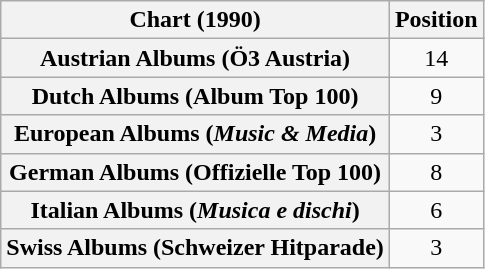<table class="wikitable sortable plainrowheaders" style="text-align:center">
<tr>
<th scope="col">Chart (1990)</th>
<th scope="col">Position</th>
</tr>
<tr>
<th scope="row">Austrian Albums (Ö3 Austria)</th>
<td>14</td>
</tr>
<tr>
<th scope="row">Dutch Albums (Album Top 100)</th>
<td>9</td>
</tr>
<tr>
<th scope="row">European Albums (<em>Music & Media</em>)</th>
<td>3</td>
</tr>
<tr>
<th scope="row">German Albums (Offizielle Top 100)</th>
<td>8</td>
</tr>
<tr>
<th scope="row">Italian Albums (<em>Musica e dischi</em>)</th>
<td>6</td>
</tr>
<tr>
<th scope="row">Swiss Albums (Schweizer Hitparade)</th>
<td>3</td>
</tr>
</table>
